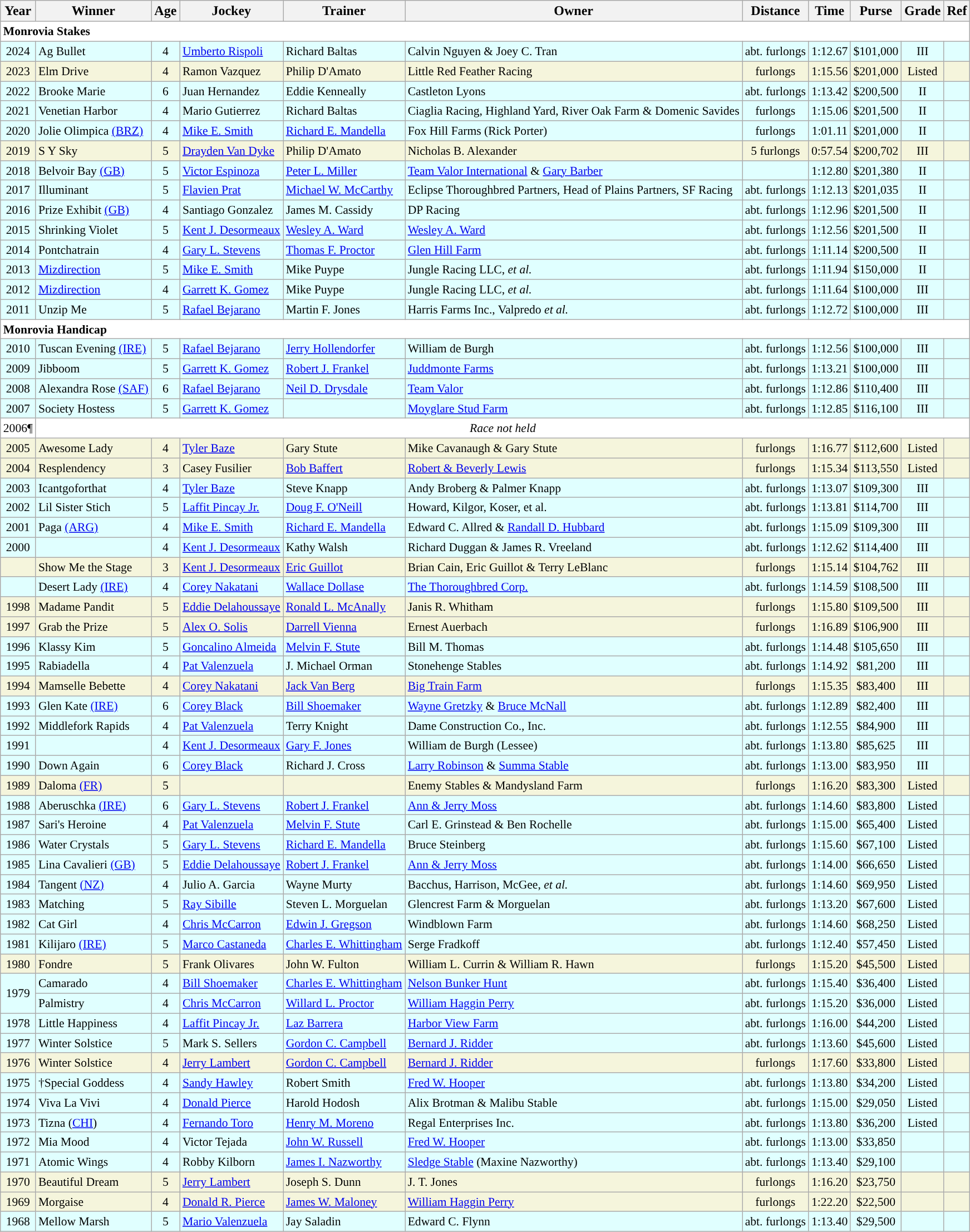<table class="wikitable sortable">
<tr>
<th>Year</th>
<th>Winner</th>
<th>Age</th>
<th>Jockey</th>
<th>Trainer</th>
<th>Owner</th>
<th>Distance</th>
<th>Time</th>
<th>Purse</th>
<th>Grade</th>
<th>Ref</th>
</tr>
<tr style="font-size:90%; background-color:white">
<td align="left" colspan=11><strong>Monrovia Stakes</strong></td>
</tr>
<tr style="font-size:90%; background-color:lightcyan">
<td align=center>2024</td>
<td>Ag Bullet</td>
<td align=center>4</td>
<td><a href='#'>Umberto Rispoli</a></td>
<td>Richard Baltas</td>
<td>Calvin Nguyen & Joey C. Tran</td>
<td align=center>abt.  furlongs</td>
<td align=center>1:12.67</td>
<td align=center>$101,000</td>
<td align=center>III</td>
<td></td>
</tr>
<tr style="font-size:90%; background-color:beige">
<td align=center>2023</td>
<td>Elm Drive</td>
<td align=center>4</td>
<td>Ramon Vazquez</td>
<td>Philip D'Amato</td>
<td>Little Red Feather Racing</td>
<td align=center> furlongs</td>
<td align=center>1:15.56</td>
<td align=center>$201,000</td>
<td align=center>Listed</td>
<td></td>
</tr>
<tr style="font-size:90%; background-color:lightcyan">
<td align=center>2022</td>
<td>Brooke Marie</td>
<td align=center>6</td>
<td>Juan Hernandez</td>
<td>Eddie Kenneally</td>
<td>Castleton Lyons</td>
<td align=center>abt.  furlongs</td>
<td align=center>1:13.42</td>
<td align=center>$200,500</td>
<td align=center>II</td>
<td></td>
</tr>
<tr style="font-size:90%; background-color:lightcyan">
<td align=center>2021</td>
<td>Venetian Harbor</td>
<td align=center>4</td>
<td>Mario Gutierrez</td>
<td>Richard Baltas</td>
<td>Ciaglia Racing, Highland Yard, River Oak Farm & Domenic Savides</td>
<td align=center> furlongs</td>
<td align=center>1:15.06</td>
<td align=center>$201,500</td>
<td align=center>II</td>
<td></td>
</tr>
<tr style="font-size:90%; background-color:lightcyan">
<td align=center>2020</td>
<td>Jolie Olimpica <a href='#'>(BRZ)</a></td>
<td align=center>4</td>
<td><a href='#'>Mike E. Smith</a></td>
<td><a href='#'>Richard E. Mandella</a></td>
<td>Fox Hill Farms (Rick Porter)</td>
<td align=center> furlongs</td>
<td align=center>1:01.11</td>
<td align=center>$201,000</td>
<td align=center>II</td>
<td></td>
</tr>
<tr style="font-size:90%; background-color:beige">
<td align=center>2019</td>
<td>S Y Sky</td>
<td align=center>5</td>
<td><a href='#'>Drayden Van Dyke</a></td>
<td>Philip D'Amato</td>
<td>Nicholas B. Alexander</td>
<td align=center>5 furlongs</td>
<td align=center>0:57.54</td>
<td align=center>$200,702</td>
<td align=center>III</td>
<td></td>
</tr>
<tr style="font-size:90%; background-color:lightcyan">
<td align=center>2018</td>
<td>Belvoir Bay <a href='#'>(GB)</a></td>
<td align=center>5</td>
<td><a href='#'>Victor Espinoza</a></td>
<td><a href='#'>Peter L. Miller</a></td>
<td><a href='#'>Team Valor International</a> & <a href='#'>Gary Barber</a></td>
<td align=center></td>
<td align=center>1:12.80</td>
<td align=center>$201,380</td>
<td align=center>II</td>
<td></td>
</tr>
<tr style="font-size:90%; background-color:lightcyan">
<td align=center>2017</td>
<td>Illuminant</td>
<td align=center>5</td>
<td><a href='#'>Flavien Prat</a></td>
<td><a href='#'>Michael W. McCarthy</a></td>
<td>Eclipse Thoroughbred Partners, Head of Plains Partners, SF Racing</td>
<td align=center>abt.  furlongs</td>
<td align=center>1:12.13</td>
<td align=center>$201,035</td>
<td align=center>II</td>
<td></td>
</tr>
<tr style="font-size:90%; background-color:lightcyan">
<td align=center>2016</td>
<td>Prize Exhibit <a href='#'>(GB)</a></td>
<td align=center>4</td>
<td>Santiago Gonzalez</td>
<td>James M. Cassidy</td>
<td>DP Racing</td>
<td align=center>abt.  furlongs</td>
<td align=center>1:12.96</td>
<td align=center>$201,500</td>
<td align=center>II</td>
<td></td>
</tr>
<tr style="font-size:90%; background-color:lightcyan">
<td align=center>2015</td>
<td>Shrinking Violet</td>
<td align=center>5</td>
<td><a href='#'>Kent J. Desormeaux</a></td>
<td><a href='#'>Wesley A. Ward</a></td>
<td><a href='#'>Wesley A. Ward</a></td>
<td align=center>abt.  furlongs</td>
<td align=center>1:12.56</td>
<td align=center>$201,500</td>
<td align=center>II</td>
<td></td>
</tr>
<tr style="font-size:90%; background-color:lightcyan">
<td align=center>2014</td>
<td>Pontchatrain</td>
<td align=center>4</td>
<td><a href='#'>Gary L. Stevens</a></td>
<td><a href='#'>Thomas F. Proctor</a></td>
<td><a href='#'>Glen Hill Farm</a></td>
<td align=center>abt.  furlongs</td>
<td align=center>1:11.14</td>
<td align=center>$200,500</td>
<td align=center>II</td>
<td></td>
</tr>
<tr style="font-size:90%; background-color:lightcyan">
<td align=center>2013</td>
<td><a href='#'>Mizdirection</a></td>
<td align=center>5</td>
<td><a href='#'>Mike E. Smith</a></td>
<td>Mike Puype</td>
<td>Jungle Racing LLC,  <em>et al.</em></td>
<td align=center>abt.  furlongs</td>
<td align=center>1:11.94</td>
<td align=center>$150,000</td>
<td align=center>II</td>
<td></td>
</tr>
<tr style="font-size:90%; background-color:lightcyan">
<td align=center>2012</td>
<td><a href='#'>Mizdirection</a></td>
<td align=center>4</td>
<td><a href='#'>Garrett K. Gomez</a></td>
<td>Mike Puype</td>
<td>Jungle Racing LLC,  <em>et al.</em></td>
<td align=center>abt.  furlongs</td>
<td align=center>1:11.64</td>
<td align=center>$100,000</td>
<td align=center>III</td>
<td></td>
</tr>
<tr style="font-size:90%; background-color:lightcyan">
<td align=center>2011</td>
<td>Unzip Me</td>
<td align=center>5</td>
<td><a href='#'>Rafael Bejarano</a></td>
<td>Martin F. Jones</td>
<td>Harris Farms Inc., Valpredo <em>et al.</em></td>
<td align=center>abt.  furlongs</td>
<td align=center>1:12.72</td>
<td align=center>$100,000</td>
<td align=center>III</td>
<td></td>
</tr>
<tr style="font-size:90%; background-color:white">
<td align="left" colspan=11><strong>Monrovia Handicap </strong></td>
</tr>
<tr style="font-size:90%; background-color:lightcyan">
<td align=center>2010</td>
<td>Tuscan Evening <a href='#'>(IRE)</a></td>
<td align=center>5</td>
<td><a href='#'>Rafael Bejarano</a></td>
<td><a href='#'>Jerry Hollendorfer</a></td>
<td>William de Burgh</td>
<td align=center>abt.  furlongs</td>
<td align=center>1:12.56</td>
<td align=center>$100,000</td>
<td align=center>III</td>
<td></td>
</tr>
<tr style="font-size:90%; background-color:lightcyan">
<td align=center>2009</td>
<td>Jibboom</td>
<td align=center>5</td>
<td><a href='#'>Garrett K. Gomez</a></td>
<td><a href='#'>Robert J. Frankel</a></td>
<td><a href='#'>Juddmonte Farms</a></td>
<td align=center>abt.  furlongs</td>
<td align=center>1:13.21</td>
<td align=center>$100,000</td>
<td align=center>III</td>
<td></td>
</tr>
<tr style="font-size:90%; background-color:lightcyan">
<td align=center>2008</td>
<td>Alexandra Rose <a href='#'>(SAF)</a></td>
<td align=center>6</td>
<td><a href='#'>Rafael Bejarano</a></td>
<td><a href='#'>Neil D. Drysdale</a></td>
<td><a href='#'>Team Valor</a></td>
<td align=center>abt.  furlongs</td>
<td align=center>1:12.86</td>
<td align=center>$110,400</td>
<td align=center>III</td>
<td></td>
</tr>
<tr style="font-size:90%; background-color:lightcyan">
<td align=center>2007</td>
<td>Society Hostess</td>
<td align=center>5</td>
<td><a href='#'>Garrett K. Gomez</a></td>
<td></td>
<td><a href='#'>Moyglare Stud Farm</a></td>
<td align=center>abt.  furlongs</td>
<td align=center>1:12.85</td>
<td align=center>$116,100</td>
<td align=center>III</td>
<td></td>
</tr>
<tr style="font-size:90%; background-color:white">
<td align="center">2006¶</td>
<td align="center" colspan=10><em>Race not held</em></td>
</tr>
<tr style="font-size:90%; background-color:beige">
<td align=center>2005</td>
<td>Awesome Lady</td>
<td align=center>4</td>
<td><a href='#'>Tyler Baze</a></td>
<td>Gary Stute</td>
<td>Mike Cavanaugh & Gary Stute</td>
<td align=center> furlongs</td>
<td align=center>1:16.77</td>
<td align=center>$112,600</td>
<td align=center>Listed</td>
<td></td>
</tr>
<tr style="font-size:90%; background-color:beige">
<td align=center>2004</td>
<td>Resplendency</td>
<td align=center>3</td>
<td>Casey Fusilier</td>
<td><a href='#'>Bob Baffert</a></td>
<td><a href='#'>Robert & Beverly Lewis</a></td>
<td align=center> furlongs</td>
<td align=center>1:15.34</td>
<td align=center>$113,550</td>
<td align=center>Listed</td>
<td></td>
</tr>
<tr style="font-size:90%; background-color:lightcyan">
<td align=center>2003</td>
<td>Icantgoforthat</td>
<td align=center>4</td>
<td><a href='#'>Tyler Baze</a></td>
<td>Steve Knapp</td>
<td>Andy Broberg & Palmer Knapp</td>
<td align=center>abt.  furlongs</td>
<td align=center>1:13.07</td>
<td align=center>$109,300</td>
<td align=center>III</td>
<td></td>
</tr>
<tr style="font-size:90%; background-color:lightcyan">
<td align=center>2002</td>
<td>Lil Sister Stich</td>
<td align=center>5</td>
<td><a href='#'>Laffit Pincay Jr.</a></td>
<td><a href='#'>Doug F. O'Neill</a></td>
<td>Howard, Kilgor, Koser, et al.</td>
<td align=center>abt.  furlongs</td>
<td align=center>1:13.81</td>
<td align=center>$114,700</td>
<td align=center>III</td>
<td></td>
</tr>
<tr style="font-size:90%; background-color:lightcyan">
<td align=center>2001</td>
<td>Paga <a href='#'>(ARG)</a></td>
<td align=center>4</td>
<td><a href='#'>Mike E. Smith</a></td>
<td><a href='#'>Richard E. Mandella</a></td>
<td>Edward C. Allred & <a href='#'>Randall D. Hubbard</a></td>
<td align=center>abt.  furlongs</td>
<td align=center>1:15.09</td>
<td align=center>$109,300</td>
<td align=center>III</td>
<td></td>
</tr>
<tr style="font-size:90%; background-color:lightcyan">
<td align=center>2000</td>
<td></td>
<td align=center>4</td>
<td><a href='#'>Kent J. Desormeaux</a></td>
<td>Kathy Walsh</td>
<td>Richard Duggan & James R. Vreeland</td>
<td align=center>abt.  furlongs</td>
<td align=center>1:12.62</td>
<td align=center>$114,400</td>
<td align=center>III</td>
<td></td>
</tr>
<tr style="font-size:90%; background-color:beige">
<td align=center></td>
<td>Show Me the Stage</td>
<td align=center>3</td>
<td><a href='#'>Kent J. Desormeaux</a></td>
<td><a href='#'>Eric Guillot</a></td>
<td>Brian Cain, Eric Guillot & Terry LeBlanc</td>
<td align=center> furlongs</td>
<td align=center>1:15.14</td>
<td align=center>$104,762</td>
<td align=center>III</td>
<td></td>
</tr>
<tr style="font-size:90%; background-color:lightcyan">
<td align=center></td>
<td>Desert Lady <a href='#'>(IRE)</a></td>
<td align=center>4</td>
<td><a href='#'>Corey Nakatani</a></td>
<td><a href='#'>Wallace Dollase</a></td>
<td><a href='#'>The Thoroughbred Corp.</a></td>
<td align=center>abt.  furlongs</td>
<td align=center>1:14.59</td>
<td align=center>$108,500</td>
<td align=center>III</td>
<td></td>
</tr>
<tr style="font-size:90%; background-color:beige">
<td align=center>1998</td>
<td>Madame Pandit</td>
<td align=center>5</td>
<td><a href='#'>Eddie Delahoussaye</a></td>
<td><a href='#'>Ronald L. McAnally</a></td>
<td>Janis R. Whitham</td>
<td align=center> furlongs</td>
<td align=center>1:15.80</td>
<td align=center>$109,500</td>
<td align=center>III</td>
<td></td>
</tr>
<tr style="font-size:90%; background-color:beige">
<td align=center>1997</td>
<td>Grab the Prize</td>
<td align=center>5</td>
<td><a href='#'>Alex O. Solis</a></td>
<td><a href='#'>Darrell Vienna</a></td>
<td>Ernest Auerbach</td>
<td align=center> furlongs</td>
<td align=center>1:16.89</td>
<td align=center>$106,900</td>
<td align=center>III</td>
<td></td>
</tr>
<tr style="font-size:90%; background-color:lightcyan">
<td align=center>1996</td>
<td>Klassy Kim</td>
<td align=center>5</td>
<td><a href='#'>Goncalino Almeida</a></td>
<td><a href='#'>Melvin F. Stute</a></td>
<td>Bill M. Thomas</td>
<td align=center>abt.  furlongs</td>
<td align=center>1:14.48</td>
<td align=center>$105,650</td>
<td align=center>III</td>
<td></td>
</tr>
<tr style="font-size:90%; background-color:lightcyan">
<td align=center>1995</td>
<td>Rabiadella</td>
<td align=center>4</td>
<td><a href='#'>Pat Valenzuela</a></td>
<td>J. Michael Orman</td>
<td>Stonehenge Stables</td>
<td align=center>abt.  furlongs</td>
<td align=center>1:14.92</td>
<td align=center>$81,200</td>
<td align=center>III</td>
<td></td>
</tr>
<tr style="font-size:90%; background-color:beige">
<td align=center>1994</td>
<td>Mamselle Bebette</td>
<td align=center>4</td>
<td><a href='#'>Corey Nakatani</a></td>
<td><a href='#'>Jack Van Berg</a></td>
<td><a href='#'>Big Train Farm</a></td>
<td align=center> furlongs</td>
<td align=center>1:15.35</td>
<td align=center>$83,400</td>
<td align=center>III</td>
<td></td>
</tr>
<tr style="font-size:90%; background-color:lightcyan">
<td align=center>1993</td>
<td>Glen Kate <a href='#'>(IRE)</a></td>
<td align=center>6</td>
<td><a href='#'>Corey Black</a></td>
<td><a href='#'>Bill Shoemaker</a></td>
<td><a href='#'>Wayne Gretzky</a> & <a href='#'>Bruce McNall</a></td>
<td align=center>abt.  furlongs</td>
<td align=center>1:12.89</td>
<td align=center>$82,400</td>
<td align=center>III</td>
<td></td>
</tr>
<tr style="font-size:90%; background-color:lightcyan">
<td align=center>1992</td>
<td>Middlefork Rapids</td>
<td align=center>4</td>
<td><a href='#'>Pat Valenzuela</a></td>
<td>Terry Knight</td>
<td>Dame Construction Co., Inc.</td>
<td align=center>abt.  furlongs</td>
<td align=center>1:12.55</td>
<td align=center>$84,900</td>
<td align=center>III</td>
<td></td>
</tr>
<tr style="font-size:90%; background-color:lightcyan">
<td align=center>1991</td>
<td></td>
<td align=center>4</td>
<td><a href='#'>Kent J. Desormeaux</a></td>
<td><a href='#'>Gary F. Jones</a></td>
<td>William de Burgh (Lessee)</td>
<td align=center>abt.  furlongs</td>
<td align=center>1:13.80</td>
<td align=center>$85,625</td>
<td align=center>III</td>
<td></td>
</tr>
<tr style="font-size:90%; background-color:lightcyan">
<td align=center>1990</td>
<td>Down Again</td>
<td align=center>6</td>
<td><a href='#'>Corey Black</a></td>
<td>Richard J. Cross</td>
<td><a href='#'>Larry Robinson</a> & <a href='#'>Summa Stable</a></td>
<td align=center>abt.  furlongs</td>
<td align=center>1:13.00</td>
<td align=center>$83,950</td>
<td align=center>III</td>
<td></td>
</tr>
<tr style="font-size:90%; background-color:beige">
<td align=center>1989</td>
<td>Daloma <a href='#'>(FR)</a></td>
<td align=center>5</td>
<td></td>
<td></td>
<td>Enemy Stables & Mandysland Farm</td>
<td align=center> furlongs</td>
<td align=center>1:16.20</td>
<td align=center>$83,300</td>
<td align=center>Listed</td>
<td></td>
</tr>
<tr style="font-size:90%; background-color:lightcyan">
<td align=center>1988</td>
<td>Aberuschka <a href='#'>(IRE)</a></td>
<td align=center>6</td>
<td><a href='#'>Gary L. Stevens</a></td>
<td><a href='#'>Robert J. Frankel</a></td>
<td><a href='#'>Ann & Jerry Moss</a></td>
<td align=center>abt.  furlongs</td>
<td align=center>1:14.60</td>
<td align=center>$83,800</td>
<td align=center>Listed</td>
<td></td>
</tr>
<tr style="font-size:90%; background-color:lightcyan">
<td align=center>1987</td>
<td>Sari's Heroine</td>
<td align=center>4</td>
<td><a href='#'>Pat Valenzuela</a></td>
<td><a href='#'>Melvin F. Stute</a></td>
<td>Carl E. Grinstead & Ben Rochelle</td>
<td align=center>abt.  furlongs</td>
<td align=center>1:15.00</td>
<td align=center>$65,400</td>
<td align=center>Listed</td>
<td></td>
</tr>
<tr style="font-size:90%; background-color:lightcyan">
<td align=center>1986</td>
<td>Water Crystals</td>
<td align=center>5</td>
<td><a href='#'>Gary L. Stevens</a></td>
<td><a href='#'>Richard E. Mandella</a></td>
<td>Bruce Steinberg</td>
<td align=center>abt.  furlongs</td>
<td align=center>1:15.60</td>
<td align=center>$67,100</td>
<td align=center>Listed</td>
<td></td>
</tr>
<tr style="font-size:90%; background-color:lightcyan">
<td align=center>1985</td>
<td>Lina Cavalieri <a href='#'>(GB)</a></td>
<td align=center>5</td>
<td><a href='#'>Eddie Delahoussaye</a></td>
<td><a href='#'>Robert J. Frankel</a></td>
<td><a href='#'>Ann & Jerry Moss</a></td>
<td align=center>abt.  furlongs</td>
<td align=center>1:14.00</td>
<td align=center>$66,650</td>
<td align=center>Listed</td>
<td></td>
</tr>
<tr style="font-size:90%; background-color:lightcyan">
<td align=center>1984</td>
<td>Tangent <a href='#'>(NZ)</a></td>
<td align=center>4</td>
<td>Julio A. Garcia</td>
<td>Wayne Murty</td>
<td>Bacchus, Harrison, McGee, <em>et al.</em></td>
<td align=center>abt.  furlongs</td>
<td align=center>1:14.60</td>
<td align=center>$69,950</td>
<td align=center>Listed</td>
<td></td>
</tr>
<tr style="font-size:90%; background-color:lightcyan">
<td align=center>1983</td>
<td>Matching</td>
<td align=center>5</td>
<td><a href='#'>Ray Sibille</a></td>
<td>Steven L. Morguelan</td>
<td>Glencrest Farm & Morguelan</td>
<td align=center>abt.  furlongs</td>
<td align=center>1:13.20</td>
<td align=center>$67,600</td>
<td align=center>Listed</td>
<td></td>
</tr>
<tr style="font-size:90%; background-color:lightcyan">
<td align=center>1982</td>
<td>Cat Girl</td>
<td align=center>4</td>
<td><a href='#'>Chris McCarron</a></td>
<td><a href='#'>Edwin J. Gregson</a></td>
<td>Windblown Farm</td>
<td align=center>abt.  furlongs</td>
<td align=center>1:14.60</td>
<td align=center>$68,250</td>
<td align=center>Listed</td>
<td></td>
</tr>
<tr style="font-size:90%; background-color:lightcyan">
<td align=center>1981</td>
<td>Kilijaro <a href='#'>(IRE)</a></td>
<td align=center>5</td>
<td><a href='#'>Marco Castaneda</a></td>
<td><a href='#'>Charles E. Whittingham</a></td>
<td>Serge Fradkoff</td>
<td align=center>abt.  furlongs</td>
<td align=center>1:12.40</td>
<td align=center>$57,450</td>
<td align=center>Listed</td>
<td></td>
</tr>
<tr style="font-size:90%; background-color:beige">
<td align=center>1980</td>
<td>Fondre</td>
<td align=center>5</td>
<td>Frank Olivares</td>
<td>John W. Fulton</td>
<td>William L. Currin & William R. Hawn</td>
<td align=center> furlongs</td>
<td align=center>1:15.20</td>
<td align=center>$45,500</td>
<td align=center>Listed</td>
<td></td>
</tr>
<tr style="font-size:90%; background-color:lightcyan">
<td align=center rowspan=2>1979</td>
<td>Camarado</td>
<td align=center>4</td>
<td><a href='#'>Bill Shoemaker</a></td>
<td><a href='#'>Charles E. Whittingham</a></td>
<td><a href='#'>Nelson Bunker Hunt</a></td>
<td align=center>abt.  furlongs</td>
<td align=center>1:15.40</td>
<td align=center>$36,400</td>
<td align=center>Listed</td>
<td></td>
</tr>
<tr style="font-size:90%; background-color:lightcyan">
<td>Palmistry</td>
<td align=center>4</td>
<td><a href='#'>Chris McCarron</a></td>
<td><a href='#'>Willard L. Proctor</a></td>
<td><a href='#'>William Haggin Perry</a></td>
<td align=center>abt.  furlongs</td>
<td align=center>1:15.20</td>
<td align=center>$36,000</td>
<td align=center>Listed</td>
<td></td>
</tr>
<tr style="font-size:90%; background-color:lightcyan">
<td align=center>1978</td>
<td>Little Happiness</td>
<td align=center>4</td>
<td><a href='#'>Laffit Pincay Jr.</a></td>
<td><a href='#'>Laz Barrera</a></td>
<td><a href='#'>Harbor View Farm</a></td>
<td align=center>abt.  furlongs</td>
<td align=center>1:16.00</td>
<td align=center>$44,200</td>
<td align=center>Listed</td>
<td></td>
</tr>
<tr style="font-size:90%; background-color:lightcyan">
<td align=center>1977</td>
<td>Winter Solstice</td>
<td align=center>5</td>
<td>Mark S. Sellers</td>
<td><a href='#'>Gordon C. Campbell</a></td>
<td><a href='#'>Bernard J. Ridder</a></td>
<td align=center>abt.  furlongs</td>
<td align=center>1:13.60</td>
<td align=center>$45,600</td>
<td align=center>Listed</td>
<td></td>
</tr>
<tr style="font-size:90%; background-color:beige">
<td align=center>1976</td>
<td>Winter Solstice</td>
<td align=center>4</td>
<td><a href='#'>Jerry Lambert</a></td>
<td><a href='#'>Gordon C. Campbell</a></td>
<td><a href='#'>Bernard J. Ridder</a></td>
<td align=center> furlongs</td>
<td align=center>1:17.60</td>
<td align=center>$33,800</td>
<td align=center>Listed</td>
<td></td>
</tr>
<tr style="font-size:90%; background-color:lightcyan">
<td align=center>1975</td>
<td>†Special Goddess</td>
<td align=center>4</td>
<td><a href='#'>Sandy Hawley</a></td>
<td>Robert Smith</td>
<td><a href='#'>Fred W. Hooper</a></td>
<td align=center>abt.  furlongs</td>
<td align=center>1:13.80</td>
<td align=center>$34,200</td>
<td align=center>Listed</td>
<td></td>
</tr>
<tr style="font-size:90%; background-color:lightcyan">
<td align=center>1974</td>
<td>Viva La Vivi</td>
<td align=center>4</td>
<td><a href='#'>Donald Pierce</a></td>
<td>Harold Hodosh</td>
<td>Alix Brotman & Malibu Stable</td>
<td align=center>abt.  furlongs</td>
<td align=center>1:15.00</td>
<td align=center>$29,050</td>
<td align=center>Listed</td>
<td></td>
</tr>
<tr style="font-size:90%; background-color:lightcyan">
<td align=center>1973</td>
<td>Tizna (<a href='#'>CHI</a>)</td>
<td align=center>4</td>
<td><a href='#'>Fernando Toro</a></td>
<td><a href='#'>Henry M. Moreno</a></td>
<td>Regal Enterprises Inc.</td>
<td align=center>abt.  furlongs</td>
<td align=center>1:13.80</td>
<td align=center>$36,200</td>
<td align=center>Listed</td>
<td></td>
</tr>
<tr style="font-size:90%; background-color:lightcyan">
<td align=center>1972</td>
<td>Mia Mood</td>
<td align=center>4</td>
<td>Victor Tejada</td>
<td><a href='#'>John W. Russell</a></td>
<td><a href='#'>Fred W. Hooper</a></td>
<td align=center>abt.  furlongs</td>
<td align=center>1:13.00</td>
<td align=center>$33,850</td>
<td align=center></td>
<td></td>
</tr>
<tr style="font-size:90%; background-color:lightcyan">
<td align=center>1971</td>
<td>Atomic Wings</td>
<td align=center>4</td>
<td>Robby Kilborn</td>
<td><a href='#'>James I. Nazworthy</a></td>
<td><a href='#'>Sledge Stable</a> (Maxine Nazworthy)</td>
<td align=center>abt.  furlongs</td>
<td align=center>1:13.40</td>
<td align=center>$29,100</td>
<td align=center></td>
<td></td>
</tr>
<tr style="font-size:90%; background-color:beige">
<td align=center>1970</td>
<td>Beautiful Dream</td>
<td align=center>5</td>
<td><a href='#'>Jerry Lambert</a></td>
<td>Joseph S. Dunn</td>
<td>J. T. Jones</td>
<td align=center> furlongs</td>
<td align=center>1:16.20</td>
<td align=center>$23,750</td>
<td align=center></td>
<td></td>
</tr>
<tr style="font-size:90%; background-color:beige">
<td align=center>1969</td>
<td>Morgaise</td>
<td align=center>4</td>
<td><a href='#'>Donald R. Pierce</a></td>
<td><a href='#'>James W. Maloney</a></td>
<td><a href='#'>William Haggin Perry</a></td>
<td align=center> furlongs</td>
<td align=center>1:22.20</td>
<td align=center>$22,500</td>
<td align=center></td>
<td></td>
</tr>
<tr style="font-size:90%; background-color:lightcyan">
<td align=center>1968</td>
<td>Mellow Marsh</td>
<td align=center>5</td>
<td><a href='#'>Mario Valenzuela</a></td>
<td>Jay Saladin</td>
<td>Edward C. Flynn</td>
<td align=center>abt.  furlongs</td>
<td align=center>1:13.40</td>
<td align=center>$29,500</td>
<td align=center></td>
<td></td>
</tr>
</table>
